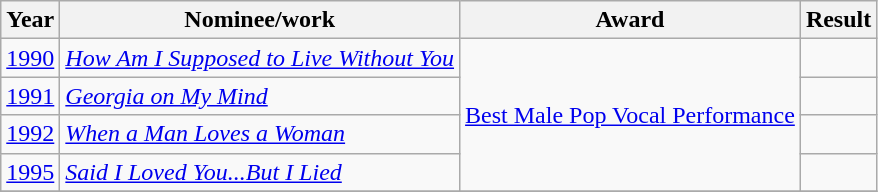<table class="wikitable">
<tr>
<th>Year</th>
<th>Nominee/work</th>
<th>Award</th>
<th>Result</th>
</tr>
<tr>
<td><a href='#'>1990</a></td>
<td><em><a href='#'>How Am I Supposed to Live Without You</a></em></td>
<td rowspan="4"><a href='#'>Best Male Pop Vocal Performance</a></td>
<td></td>
</tr>
<tr>
<td><a href='#'>1991</a></td>
<td><em><a href='#'>Georgia on My Mind</a></em></td>
<td></td>
</tr>
<tr>
<td><a href='#'>1992</a></td>
<td><em><a href='#'>When a Man Loves a Woman</a></em></td>
<td></td>
</tr>
<tr>
<td><a href='#'>1995</a></td>
<td><em><a href='#'>Said I Loved You...But I Lied</a></em></td>
<td></td>
</tr>
<tr>
</tr>
</table>
